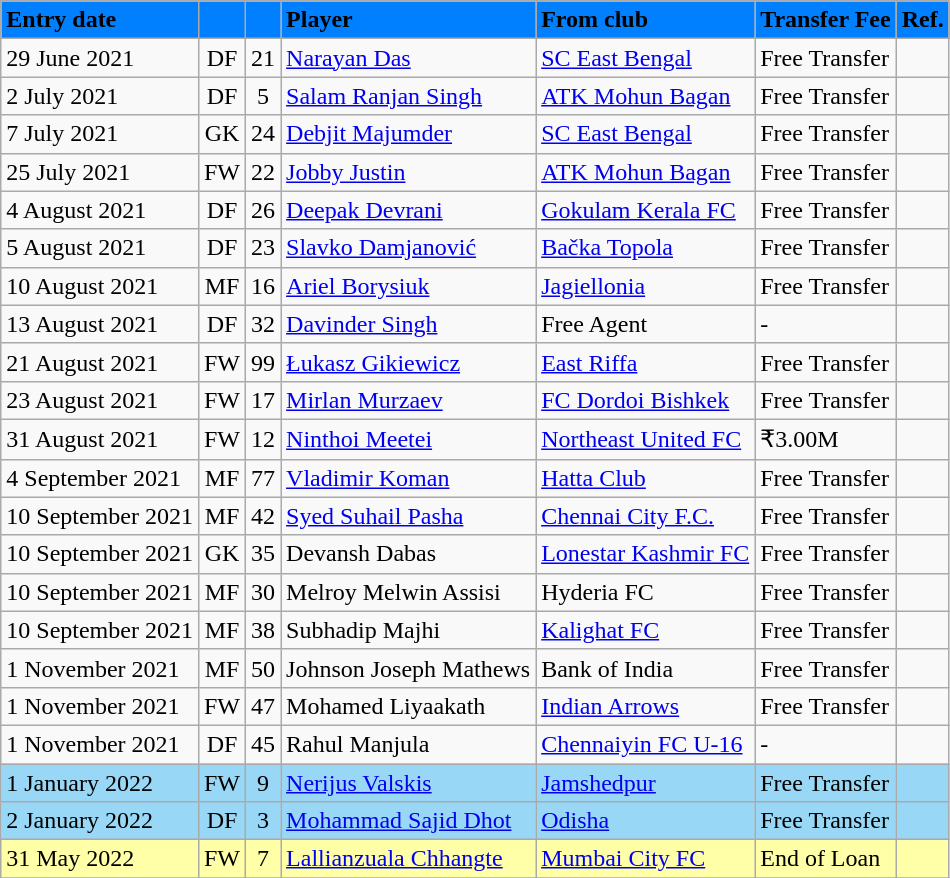<table class="wikitable sortable">
<tr>
<th style="background:#0080ff; color:#000000; text-align:left;">Entry date</th>
<th style="background:#0080ff; color:#000000; text-align:left;"></th>
<th style="background:#0080ff; color:#000000; text-align:left;"></th>
<th style="background:#0080ff; color:#000000; text-align:left;">Player</th>
<th style="background:#0080ff; color:#000000; text-align:left;">From club</th>
<th style="background:#0080ff; color:#000000; text-align:left;">Transfer Fee</th>
<th style="background:#0080ff; color:#000000; text-align:left;">Ref.</th>
</tr>
<tr>
<td>29 June 2021</td>
<td style="text-align:center;">DF</td>
<td style="text-align:center;">21</td>
<td style="text-align:left;"> <a href='#'>Narayan Das</a></td>
<td style="text-align:left;"> <a href='#'>SC East Bengal</a></td>
<td>Free Transfer</td>
<td></td>
</tr>
<tr>
<td>2 July 2021</td>
<td style="text-align:center;">DF</td>
<td style="text-align:center;">5</td>
<td style="text-align:left;"> <a href='#'>Salam Ranjan Singh</a></td>
<td style="text-align:left;"> <a href='#'>ATK Mohun Bagan</a></td>
<td>Free Transfer</td>
<td></td>
</tr>
<tr>
<td>7 July 2021</td>
<td style="text-align:center;">GK</td>
<td style="text-align:center;">24</td>
<td style="text-align:left;"> <a href='#'>Debjit Majumder</a></td>
<td style="text-align:left;"> <a href='#'>SC East Bengal</a></td>
<td>Free Transfer</td>
<td></td>
</tr>
<tr>
<td>25 July 2021</td>
<td style="text-align:center;">FW</td>
<td style="text-align:center;">22</td>
<td style="text-align:left;"> <a href='#'>Jobby Justin</a></td>
<td style="text-align:left;"> <a href='#'>ATK Mohun Bagan</a></td>
<td>Free Transfer</td>
<td></td>
</tr>
<tr>
<td>4 August 2021</td>
<td style="text-align:center;">DF</td>
<td style="text-align:center;">26</td>
<td style="text-align:left;"> <a href='#'>Deepak Devrani</a></td>
<td style="text-align:left;"> <a href='#'>Gokulam Kerala FC</a></td>
<td>Free Transfer</td>
<td></td>
</tr>
<tr>
<td>5 August 2021</td>
<td style="text-align:center;">DF</td>
<td style="text-align:center;">23</td>
<td style="text-align:left;"> <a href='#'>Slavko Damjanović</a></td>
<td style="text-align:left;"> <a href='#'>Bačka Topola</a></td>
<td>Free Transfer</td>
<td></td>
</tr>
<tr>
<td>10 August 2021</td>
<td style="text-align:center;">MF</td>
<td style="text-align:center;">16</td>
<td style="text-align:left;"> <a href='#'>Ariel Borysiuk</a></td>
<td style="text-align:left;"> <a href='#'>Jagiellonia</a></td>
<td>Free Transfer</td>
<td></td>
</tr>
<tr>
<td>13 August 2021</td>
<td style="text-align:center;">DF</td>
<td style="text-align:center;">32</td>
<td style="text-align:left;"> <a href='#'>Davinder Singh</a></td>
<td style="text-align:left;">Free Agent</td>
<td>-</td>
<td></td>
</tr>
<tr>
<td>21 August 2021</td>
<td style="text-align:center;">FW</td>
<td style="text-align:center;">99</td>
<td style="text-align:left;"> <a href='#'>Łukasz Gikiewicz</a></td>
<td style="text-align:left;"> <a href='#'>East Riffa</a></td>
<td>Free Transfer</td>
<td></td>
</tr>
<tr>
<td>23 August 2021</td>
<td style="text-align:center;">FW</td>
<td style="text-align:center;">17</td>
<td style="text-align:left;"> <a href='#'>Mirlan Murzaev</a></td>
<td style="text-align:left;"> <a href='#'>FC Dordoi Bishkek</a></td>
<td>Free Transfer</td>
<td></td>
</tr>
<tr>
<td>31 August 2021</td>
<td style="text-align:center;">FW</td>
<td style="text-align:center;">12</td>
<td style="text-align:left;"> <a href='#'>Ninthoi Meetei</a></td>
<td style="text-align:left;"> <a href='#'>Northeast United FC</a></td>
<td>₹3.00M</td>
<td></td>
</tr>
<tr>
<td>4 September 2021</td>
<td style="text-align:center;">MF</td>
<td style="text-align:center;">77</td>
<td style="text-align:left;"> <a href='#'>Vladimir Koman</a></td>
<td style="text-align:left;"> <a href='#'>Hatta Club</a></td>
<td>Free Transfer</td>
<td></td>
</tr>
<tr>
<td>10 September 2021</td>
<td style="text-align:center;">MF</td>
<td style="text-align:center;">42</td>
<td style="text-align:left;"> <a href='#'>Syed Suhail Pasha</a></td>
<td style="text-align:left;"> <a href='#'>Chennai City F.C.</a></td>
<td>Free Transfer</td>
<td></td>
</tr>
<tr>
<td>10 September 2021</td>
<td style="text-align:center;">GK</td>
<td style="text-align:center;">35</td>
<td style="text-align:left;"> Devansh Dabas</td>
<td style="text-align:left;"> <a href='#'>Lonestar Kashmir FC</a></td>
<td>Free Transfer</td>
<td></td>
</tr>
<tr>
<td>10 September 2021</td>
<td style="text-align:center;">MF</td>
<td style="text-align:center;">30</td>
<td style="text-align:left;"> Melroy Melwin Assisi</td>
<td style="text-align:left;"> Hyderia FC</td>
<td>Free Transfer</td>
<td></td>
</tr>
<tr>
<td>10 September 2021</td>
<td style="text-align:center;">MF</td>
<td style="text-align:center;">38</td>
<td style="text-align:left;"> Subhadip Majhi</td>
<td style="text-align:left;"> <a href='#'>Kalighat FC</a></td>
<td>Free Transfer</td>
<td></td>
</tr>
<tr>
<td>1 November 2021</td>
<td style="text-align:center;">MF</td>
<td style="text-align:center;">50</td>
<td style="text-align:left;"> Johnson Joseph Mathews</td>
<td style="text-align:left;"> Bank of India</td>
<td>Free Transfer</td>
<td></td>
</tr>
<tr>
<td>1 November 2021</td>
<td style="text-align:center;">FW</td>
<td style="text-align:center;">47</td>
<td style="text-align:left;"> Mohamed Liyaakath</td>
<td style="text-align:left;"> <a href='#'>Indian Arrows</a></td>
<td>Free Transfer</td>
<td></td>
</tr>
<tr>
<td>1 November 2021</td>
<td style="text-align:center;">DF</td>
<td style="text-align:center;">45</td>
<td style="text-align:left;"> Rahul Manjula</td>
<td style="text-align:left;"> <a href='#'>Chennaiyin FC U-16</a></td>
<td>-</td>
<td></td>
</tr>
<tr bgcolor=#98d7f5>
<td>1 January 2022</td>
<td style="text-align:center;">FW</td>
<td style="text-align:center;">9</td>
<td style="text-align:left;"> <a href='#'>Nerijus Valskis</a></td>
<td style="text-align:left;"> <a href='#'>Jamshedpur</a></td>
<td>Free Transfer</td>
<td></td>
</tr>
<tr bgcolor=#98d7f5>
<td>2 January 2022</td>
<td style="text-align:center;">DF</td>
<td style="text-align:center;">3</td>
<td style="text-align:left;"> <a href='#'>Mohammad Sajid Dhot</a></td>
<td style="text-align:left;"> <a href='#'>Odisha</a></td>
<td>Free Transfer</td>
<td></td>
</tr>
<tr bgcolor=#FFFFA7>
<td>31 May 2022</td>
<td style="text-align:center;">FW</td>
<td style="text-align:center;">7</td>
<td style="text-align:left;"> <a href='#'>Lallianzuala Chhangte</a></td>
<td style="text-align:left;"> <a href='#'>Mumbai City FC</a></td>
<td>End of Loan</td>
<td></td>
</tr>
<tr>
</tr>
</table>
